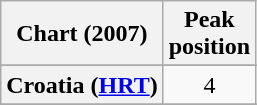<table class="wikitable sortable plainrowheaders" style="text-align:center">
<tr>
<th scope="col">Chart (2007)</th>
<th scope="col">Peak<br>position</th>
</tr>
<tr>
</tr>
<tr>
<th scope="row">Croatia (<a href='#'>HRT</a>)</th>
<td>4</td>
</tr>
<tr>
</tr>
<tr>
</tr>
<tr>
</tr>
<tr>
</tr>
<tr>
</tr>
<tr>
</tr>
<tr>
</tr>
<tr>
</tr>
</table>
